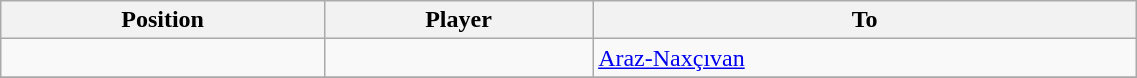<table class="wikitable sortable" style="width:60%; font-size:100%; text-align:left;">
<tr>
<th>Position</th>
<th>Player</th>
<th>To</th>
</tr>
<tr>
<td></td>
<td></td>
<td> <a href='#'>Araz-Naxçıvan</a></td>
</tr>
<tr>
</tr>
</table>
